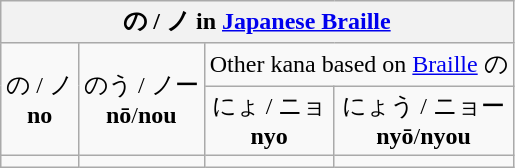<table class="wikitable nowrap" style="text-align:center">
<tr>
<th colspan=4>の / ノ in <a href='#'>Japanese Braille</a></th>
</tr>
<tr>
<td rowspan=2>の / ノ <br><strong>no</strong></td>
<td rowspan=2>のう / ノー <br><strong>nō</strong>/<strong>nou</strong></td>
<td colspan=2>Other kana based on <a href='#'>Braille</a> の</td>
</tr>
<tr>
<td>にょ / ニョ <br><strong>nyo</strong></td>
<td>にょう / ニョー <br><strong>nyō</strong>/<strong>nyou</strong></td>
</tr>
<tr>
<td></td>
<td></td>
<td></td>
<td></td>
</tr>
</table>
